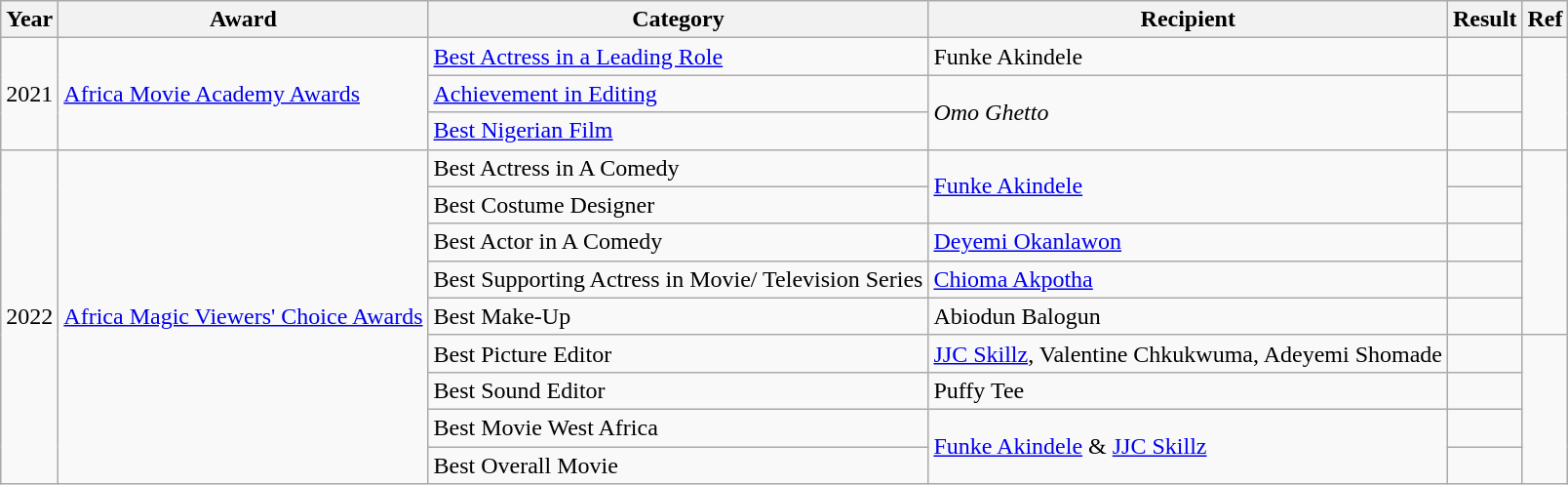<table class="wikitable">
<tr>
<th>Year</th>
<th>Award</th>
<th>Category</th>
<th>Recipient</th>
<th>Result</th>
<th>Ref</th>
</tr>
<tr>
<td rowspan="3">2021</td>
<td rowspan="3"><a href='#'>Africa Movie Academy Awards</a></td>
<td><a href='#'>Best Actress in a Leading Role</a></td>
<td>Funke Akindele</td>
<td></td>
<td rowspan="3"></td>
</tr>
<tr>
<td><a href='#'>Achievement in Editing</a></td>
<td rowspan="2"><em>Omo Ghetto</em></td>
<td></td>
</tr>
<tr>
<td><a href='#'>Best Nigerian Film</a></td>
<td></td>
</tr>
<tr>
<td rowspan="9">2022</td>
<td rowspan="9"><a href='#'>Africa Magic Viewers' Choice Awards</a></td>
<td>Best Actress in A Comedy</td>
<td rowspan=2><a href='#'>Funke Akindele</a></td>
<td></td>
<td rowspan="5"><em></em></td>
</tr>
<tr>
<td>Best Costume Designer</td>
<td></td>
</tr>
<tr>
<td>Best Actor in A Comedy</td>
<td><a href='#'>Deyemi Okanlawon</a></td>
<td></td>
</tr>
<tr>
<td>Best Supporting Actress in Movie/ Television Series</td>
<td><a href='#'>Chioma Akpotha</a></td>
<td></td>
</tr>
<tr>
<td>Best Make-Up</td>
<td>Abiodun Balogun</td>
<td></td>
</tr>
<tr>
<td>Best Picture Editor</td>
<td><a href='#'>JJC Skillz</a>, Valentine Chkukwuma, Adeyemi Shomade</td>
<td></td>
</tr>
<tr>
<td>Best Sound Editor</td>
<td>Puffy Tee</td>
<td></td>
</tr>
<tr>
<td>Best Movie West Africa</td>
<td rowspan="2"><a href='#'>Funke Akindele</a> & <a href='#'>JJC Skillz</a></td>
<td></td>
</tr>
<tr>
<td>Best Overall Movie</td>
<td></td>
</tr>
</table>
